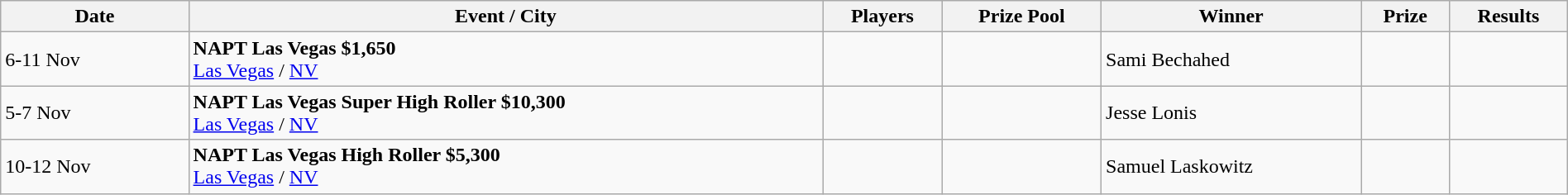<table class="wikitable" width="100%">
<tr>
<th width="12%">Date</th>
<th !width="20%">Event / City</th>
<th !width="11%">Players</th>
<th !width="12%">Prize Pool</th>
<th !width="20%">Winner</th>
<th !width="12%">Prize</th>
<th !width="11%">Results</th>
</tr>
<tr>
<td>6-11 Nov</td>
<td> <strong>NAPT Las Vegas $1,650</strong><br><a href='#'>Las Vegas</a> / <a href='#'>NV</a></td>
<td></td>
<td></td>
<td> Sami Bechahed</td>
<td></td>
<td></td>
</tr>
<tr>
<td>5-7 Nov</td>
<td> <strong>NAPT Las Vegas Super High Roller $10,300</strong><br><a href='#'>Las Vegas</a> / <a href='#'>NV</a></td>
<td></td>
<td></td>
<td> Jesse Lonis</td>
<td></td>
<td></td>
</tr>
<tr>
<td>10-12 Nov</td>
<td> <strong>NAPT Las Vegas High Roller $5,300</strong><br><a href='#'>Las Vegas</a> / <a href='#'>NV</a></td>
<td></td>
<td></td>
<td> Samuel Laskowitz</td>
<td></td>
<td></td>
</tr>
</table>
